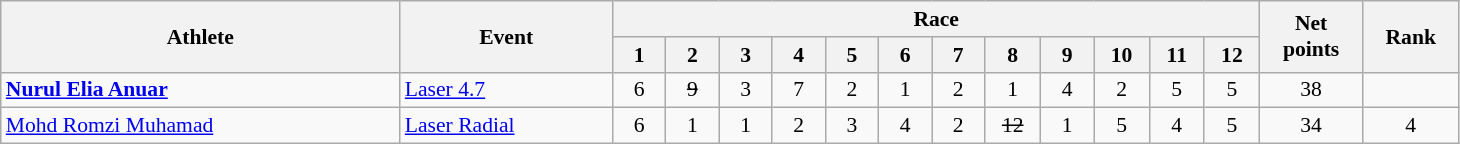<table class="wikitable" width="77%" style="text-align:center; font-size:90%">
<tr>
<th rowspan="2" width="15%">Athlete</th>
<th rowspan="2" width="8%">Event</th>
<th colspan="12" width="48%">Race</th>
<th rowspan="2" width="3%">Net points</th>
<th rowspan="2" width="3%">Rank</th>
</tr>
<tr>
<th width="2%">1</th>
<th width="2%">2</th>
<th width="2%">3</th>
<th width="2%">4</th>
<th width="2%">5</th>
<th width="2%">6</th>
<th width="2%">7</th>
<th width="2%">8</th>
<th width="2%">9</th>
<th width="2%">10</th>
<th width="2%">11</th>
<th width="2%">12</th>
</tr>
<tr>
<td align="left"><strong><a href='#'>Nurul Elia Anuar</a></strong></td>
<td align="left"><a href='#'>Laser 4.7</a></td>
<td>6</td>
<td><s>9</s><br></td>
<td>3</td>
<td>7</td>
<td>2</td>
<td>1</td>
<td>2</td>
<td>1</td>
<td>4</td>
<td>2</td>
<td>5</td>
<td>5</td>
<td>38</td>
<td></td>
</tr>
<tr>
<td align="left"><a href='#'>Mohd Romzi Muhamad</a></td>
<td align="left"><a href='#'>Laser Radial</a></td>
<td>6</td>
<td>1</td>
<td>1</td>
<td>2</td>
<td>3</td>
<td>4</td>
<td>2</td>
<td><s>12</s><br></td>
<td>1</td>
<td>5</td>
<td>4</td>
<td>5</td>
<td>34</td>
<td>4</td>
</tr>
</table>
